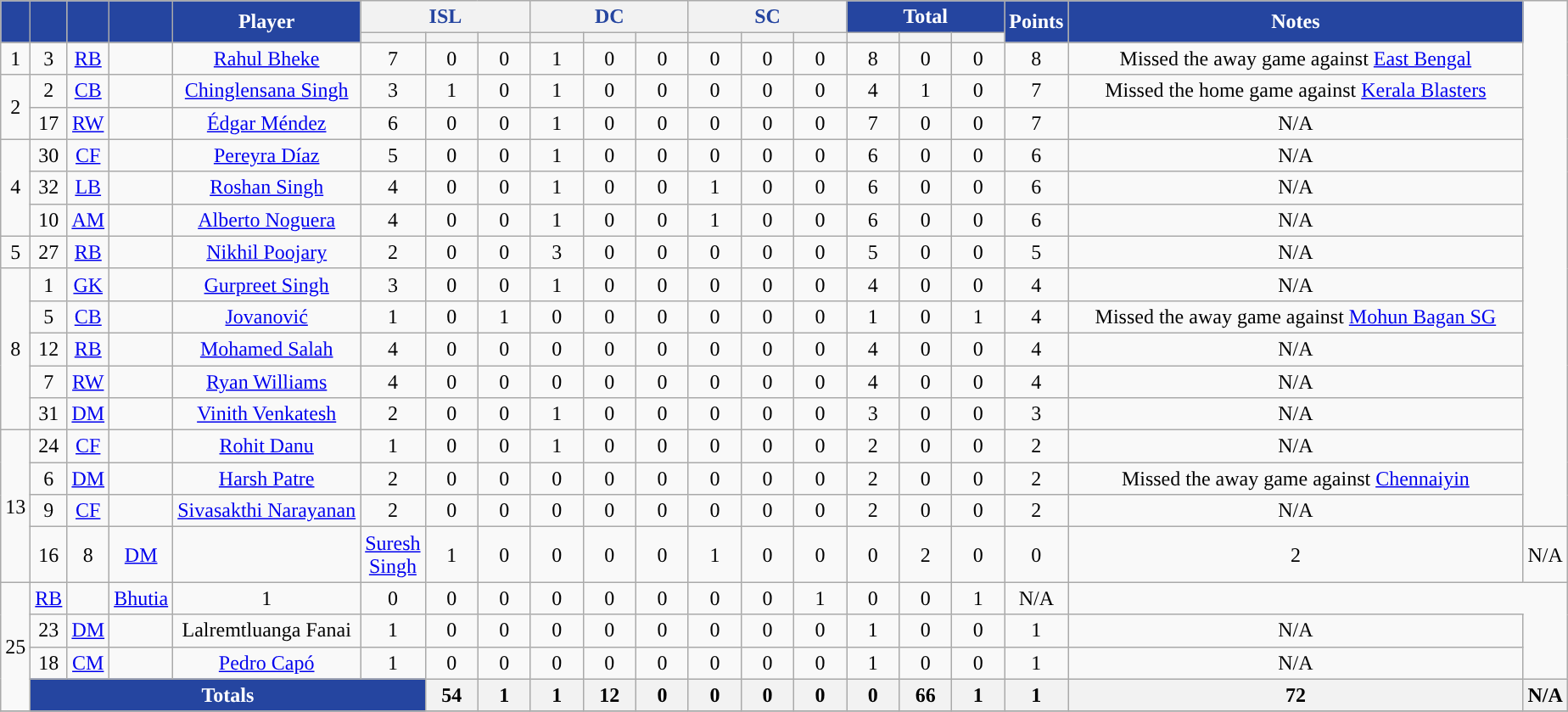<table class="wikitable" style="text-align:center;">
<tr>
<th rowspan="2" !width=15 style="background:#2545A0; color:#FFFFFF; "></th>
<th rowspan="2" !width=15 style="background:#2545A0; color:#FFFFFF; "></th>
<th rowspan="2" !width=15 style="background:#2545A0; color:#FFFFFF; "></th>
<th rowspan="2" !width=15 style="background:#2545A0; color:#FFFFFF; "></th>
<th rowspan="2" style="background:#2545A0; color:#FFFFFF; ">Player</th>
<th colspan="3" style="color:#2545A0;">ISL</th>
<th colspan="3" style="color:#2545A0;">DC</th>
<th colspan="3" style="color:#2545A0;">SC</th>
<th colspan="3" style="background:#2545A0; color:#FFFFFF; ">Total</th>
<th rowspan="2" style="background:#2545A0; color:#FFFFFF; ">Points</th>
<th rowspan="2" style="width: 350px; background:#2545A0; color:#FFFFFF; ">Notes</th>
</tr>
<tr>
<th width=34></th>
<th width=34></th>
<th width=34></th>
<th width=34></th>
<th width=34></th>
<th width=34></th>
<th width=34></th>
<th width=34></th>
<th width=34></th>
<th width=34></th>
<th width=34></th>
<th width=34></th>
</tr>
<tr>
<td>1</td>
<td>3</td>
<td><a href='#'>RB</a></td>
<td></td>
<td><a href='#'>Rahul Bheke</a></td>
<td>7</td>
<td>0</td>
<td>0</td>
<td>1</td>
<td>0</td>
<td>0</td>
<td>0</td>
<td>0</td>
<td>0</td>
<td>8</td>
<td>0</td>
<td>0</td>
<td>8</td>
<td>Missed the away game against <a href='#'>East Bengal</a></td>
</tr>
<tr>
<td rowspan="2">2</td>
<td>2</td>
<td><a href='#'>CB</a></td>
<td></td>
<td><a href='#'>Chinglensana Singh</a></td>
<td>3</td>
<td>1</td>
<td>0</td>
<td>1</td>
<td>0</td>
<td>0</td>
<td>0</td>
<td>0</td>
<td>0</td>
<td>4</td>
<td>1</td>
<td>0</td>
<td>7</td>
<td>Missed the home game against <a href='#'>Kerala Blasters</a></td>
</tr>
<tr>
<td>17</td>
<td><a href='#'>RW</a></td>
<td></td>
<td><a href='#'>Édgar Méndez</a></td>
<td>6</td>
<td>0</td>
<td>0</td>
<td>1</td>
<td>0</td>
<td>0</td>
<td>0</td>
<td>0</td>
<td>0</td>
<td>7</td>
<td>0</td>
<td>0</td>
<td>7</td>
<td>N/A</td>
</tr>
<tr>
<td rowspan=3>4</td>
<td>30</td>
<td><a href='#'>CF</a></td>
<td></td>
<td><a href='#'>Pereyra Díaz</a></td>
<td>5</td>
<td>0</td>
<td>0</td>
<td>1</td>
<td>0</td>
<td>0</td>
<td>0</td>
<td>0</td>
<td>0</td>
<td>6</td>
<td>0</td>
<td>0</td>
<td>6</td>
<td>N/A</td>
</tr>
<tr>
<td>32</td>
<td><a href='#'>LB</a></td>
<td></td>
<td><a href='#'>Roshan Singh</a></td>
<td>4</td>
<td>0</td>
<td>0</td>
<td>1</td>
<td>0</td>
<td>0</td>
<td>1</td>
<td>0</td>
<td>0</td>
<td>6</td>
<td>0</td>
<td>0</td>
<td>6</td>
<td>N/A</td>
</tr>
<tr>
<td>10</td>
<td><a href='#'>AM</a></td>
<td></td>
<td><a href='#'>Alberto Noguera</a></td>
<td>4</td>
<td>0</td>
<td>0</td>
<td>1</td>
<td>0</td>
<td>0</td>
<td>1</td>
<td>0</td>
<td>0</td>
<td>6</td>
<td>0</td>
<td>0</td>
<td>6</td>
<td>N/A</td>
</tr>
<tr>
<td>5</td>
<td>27</td>
<td><a href='#'>RB</a></td>
<td></td>
<td><a href='#'>Nikhil Poojary</a></td>
<td>2</td>
<td>0</td>
<td>0</td>
<td>3</td>
<td>0</td>
<td>0</td>
<td>0</td>
<td>0</td>
<td>0</td>
<td>5</td>
<td>0</td>
<td>0</td>
<td>5</td>
<td>N/A</td>
</tr>
<tr>
<td rowspan="5">8</td>
<td>1</td>
<td><a href='#'>GK</a></td>
<td></td>
<td><a href='#'>Gurpreet Singh</a></td>
<td>3</td>
<td>0</td>
<td>0</td>
<td>1</td>
<td>0</td>
<td>0</td>
<td>0</td>
<td>0</td>
<td>0</td>
<td>4</td>
<td>0</td>
<td>0</td>
<td>4</td>
<td>N/A</td>
</tr>
<tr>
<td>5</td>
<td><a href='#'>CB</a></td>
<td></td>
<td><a href='#'>Jovanović</a></td>
<td>1</td>
<td>0</td>
<td>1</td>
<td>0</td>
<td>0</td>
<td>0</td>
<td>0</td>
<td>0</td>
<td>0</td>
<td>1</td>
<td>0</td>
<td>1</td>
<td>4</td>
<td>Missed the away game against <a href='#'>Mohun Bagan SG</a></td>
</tr>
<tr>
<td>12</td>
<td><a href='#'>RB</a></td>
<td></td>
<td><a href='#'>Mohamed Salah</a></td>
<td>4</td>
<td>0</td>
<td>0</td>
<td>0</td>
<td>0</td>
<td>0</td>
<td>0</td>
<td>0</td>
<td>0</td>
<td>4</td>
<td>0</td>
<td>0</td>
<td>4</td>
<td>N/A</td>
</tr>
<tr>
<td>7</td>
<td><a href='#'>RW</a></td>
<td></td>
<td><a href='#'>Ryan Williams</a></td>
<td>4</td>
<td>0</td>
<td>0</td>
<td>0</td>
<td>0</td>
<td>0</td>
<td>0</td>
<td>0</td>
<td>0</td>
<td>4</td>
<td>0</td>
<td>0</td>
<td>4</td>
<td>N/A</td>
</tr>
<tr>
<td>31</td>
<td><a href='#'>DM</a></td>
<td></td>
<td><a href='#'>Vinith Venkatesh</a></td>
<td>2</td>
<td>0</td>
<td>0</td>
<td>1</td>
<td>0</td>
<td>0</td>
<td>0</td>
<td>0</td>
<td>0</td>
<td>3</td>
<td>0</td>
<td>0</td>
<td>3</td>
<td>N/A</td>
</tr>
<tr>
<td rowspan="4">13</td>
<td>24</td>
<td><a href='#'>CF</a></td>
<td></td>
<td><a href='#'>Rohit Danu</a></td>
<td>1</td>
<td>0</td>
<td>0</td>
<td>1</td>
<td>0</td>
<td>0</td>
<td>0</td>
<td>0</td>
<td>0</td>
<td>2</td>
<td>0</td>
<td>0</td>
<td>2</td>
<td>N/A</td>
</tr>
<tr>
<td>6</td>
<td><a href='#'>DM</a></td>
<td></td>
<td><a href='#'>Harsh Patre</a></td>
<td>2</td>
<td>0</td>
<td>0</td>
<td>0</td>
<td>0</td>
<td>0</td>
<td>0</td>
<td>0</td>
<td>0</td>
<td>2</td>
<td>0</td>
<td>0</td>
<td>2</td>
<td>Missed the away game against <a href='#'>Chennaiyin</a></td>
</tr>
<tr>
<td>9</td>
<td><a href='#'>CF</a></td>
<td></td>
<td><a href='#'>Sivasakthi Narayanan</a></td>
<td>2</td>
<td>0</td>
<td>0</td>
<td>0</td>
<td>0</td>
<td>0</td>
<td>0</td>
<td>0</td>
<td>0</td>
<td>2</td>
<td>0</td>
<td>0</td>
<td>2</td>
<td>N/A</td>
</tr>
<tr>
<td>16</td>
<td>8</td>
<td><a href='#'>DM</a></td>
<td></td>
<td><a href='#'>Suresh Singh</a></td>
<td>1</td>
<td>0</td>
<td>0</td>
<td>0</td>
<td>0</td>
<td>1</td>
<td>0</td>
<td>0</td>
<td>0</td>
<td>2</td>
<td>0</td>
<td>0</td>
<td>2</td>
<td>N/A</td>
</tr>
<tr>
<td rowspan="4">25</td>
<td><a href='#'>RB</a></td>
<td></td>
<td><a href='#'>Bhutia</a></td>
<td>1</td>
<td>0</td>
<td>0</td>
<td>0</td>
<td>0</td>
<td>0</td>
<td>0</td>
<td>0</td>
<td>0</td>
<td>1</td>
<td>0</td>
<td>0</td>
<td>1</td>
<td>N/A</td>
</tr>
<tr>
<td>23</td>
<td><a href='#'>DM</a></td>
<td></td>
<td>Lalremtluanga Fanai</td>
<td>1</td>
<td>0</td>
<td>0</td>
<td>0</td>
<td>0</td>
<td>0</td>
<td>0</td>
<td>0</td>
<td>0</td>
<td>1</td>
<td>0</td>
<td>0</td>
<td>1</td>
<td>N/A</td>
</tr>
<tr>
<td>18</td>
<td><a href='#'>CM</a></td>
<td></td>
<td><a href='#'>Pedro Capó</a></td>
<td>1</td>
<td>0</td>
<td>0</td>
<td>0</td>
<td>0</td>
<td>0</td>
<td>0</td>
<td>0</td>
<td>0</td>
<td>1</td>
<td>0</td>
<td>0</td>
<td>1</td>
<td>N/A</td>
</tr>
<tr>
<th colspan="5" style="background:#2545A0; color:#FFFFFF; ">Totals</th>
<th>54</th>
<th>1</th>
<th>1</th>
<th>12</th>
<th>0</th>
<th>0</th>
<th>0</th>
<th>0</th>
<th>0</th>
<th>66</th>
<th>1</th>
<th>1</th>
<th>72</th>
<th>N/A</th>
</tr>
<tr>
</tr>
</table>
